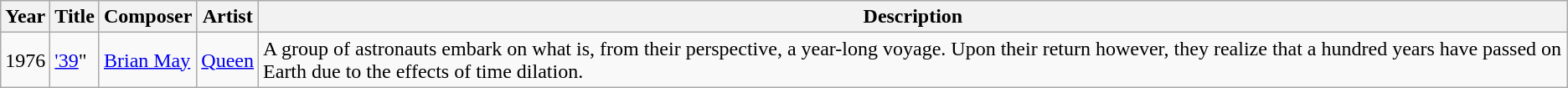<table class="wikitable sortable">
<tr>
<th>Year</th>
<th>Title</th>
<th>Composer</th>
<th>Artist</th>
<th class="unsortable">Description</th>
</tr>
<tr>
<td>1976</td>
<td><a href='#'>'39</a>"</td>
<td><a href='#'>Brian May</a></td>
<td><a href='#'>Queen</a></td>
<td>A group of astronauts embark on what is, from their perspective, a year-long voyage. Upon their return however, they realize that a hundred years have passed on Earth due to the effects of time dilation.</td>
</tr>
</table>
